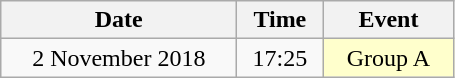<table class = "wikitable" style="text-align:center;">
<tr>
<th width=150>Date</th>
<th width=50>Time</th>
<th width=80>Event</th>
</tr>
<tr>
<td>2 November 2018</td>
<td>17:25</td>
<td bgcolor=ffffcc>Group A</td>
</tr>
</table>
